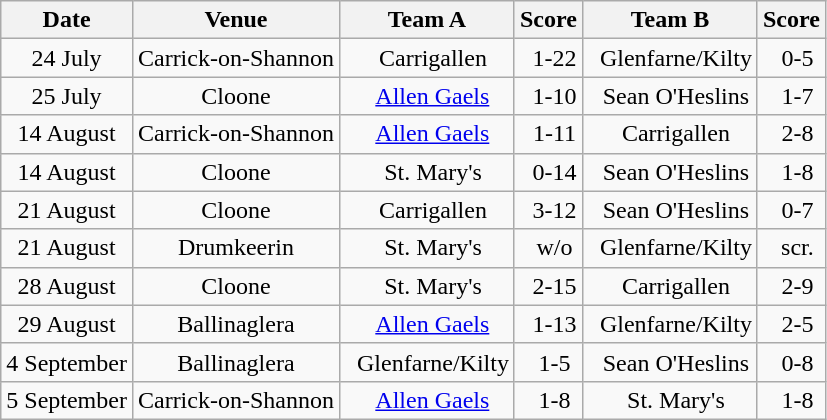<table class="wikitable">
<tr>
<th>Date</th>
<th>Venue</th>
<th>Team A</th>
<th>Score</th>
<th>Team B</th>
<th>Score</th>
</tr>
<tr align="center">
<td>24 July</td>
<td>Carrick-on-Shannon</td>
<td>  Carrigallen</td>
<td>  1-22</td>
<td>  Glenfarne/Kilty</td>
<td>  0-5</td>
</tr>
<tr align="center">
<td>25 July</td>
<td>Cloone</td>
<td>  <a href='#'>Allen Gaels</a></td>
<td>  1-10</td>
<td>  Sean O'Heslins</td>
<td>  1-7</td>
</tr>
<tr align="center">
<td>14 August</td>
<td>Carrick-on-Shannon</td>
<td>   <a href='#'>Allen Gaels</a></td>
<td>  1-11</td>
<td>  Carrigallen</td>
<td>  2-8</td>
</tr>
<tr align="center">
<td>14 August</td>
<td>Cloone</td>
<td>  St. Mary's</td>
<td>  0-14</td>
<td>  Sean O'Heslins</td>
<td>  1-8</td>
</tr>
<tr align="center">
<td>21 August</td>
<td>Cloone</td>
<td>  Carrigallen</td>
<td>  3-12</td>
<td>  Sean O'Heslins</td>
<td>  0-7</td>
</tr>
<tr align="center">
<td>21 August</td>
<td>Drumkeerin</td>
<td>  St. Mary's</td>
<td>  w/o</td>
<td>  Glenfarne/Kilty</td>
<td>  scr.</td>
</tr>
<tr align="center">
<td>28 August</td>
<td>Cloone</td>
<td>  St. Mary's</td>
<td>  2-15</td>
<td>  Carrigallen</td>
<td>  2-9</td>
</tr>
<tr align="center">
<td>29 August</td>
<td>Ballinaglera</td>
<td>  <a href='#'>Allen Gaels</a></td>
<td>  1-13</td>
<td>  Glenfarne/Kilty</td>
<td>  2-5</td>
</tr>
<tr align="center">
<td>4 September</td>
<td>Ballinaglera</td>
<td>  Glenfarne/Kilty</td>
<td>  1-5</td>
<td>  Sean O'Heslins</td>
<td>  0-8</td>
</tr>
<tr align="center">
<td>5 September</td>
<td>Carrick-on-Shannon</td>
<td>   <a href='#'>Allen Gaels</a></td>
<td>  1-8</td>
<td>  St. Mary's</td>
<td>  1-8</td>
</tr>
</table>
